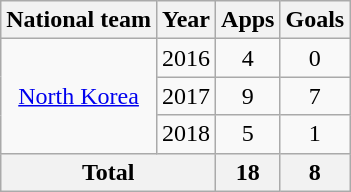<table class="wikitable" style="text-align:center">
<tr>
<th>National team</th>
<th>Year</th>
<th>Apps</th>
<th>Goals</th>
</tr>
<tr>
<td rowspan="3"><a href='#'>North Korea</a></td>
<td>2016</td>
<td>4</td>
<td>0</td>
</tr>
<tr>
<td>2017</td>
<td>9</td>
<td>7</td>
</tr>
<tr>
<td>2018</td>
<td>5</td>
<td>1</td>
</tr>
<tr>
<th colspan=2>Total</th>
<th>18</th>
<th>8</th>
</tr>
</table>
